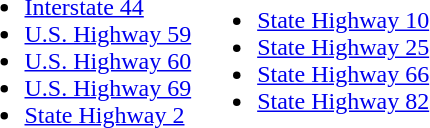<table>
<tr>
<td><br><ul><li> <a href='#'>Interstate 44</a></li><li> <a href='#'>U.S. Highway 59</a></li><li> <a href='#'>U.S. Highway 60</a></li><li> <a href='#'>U.S. Highway 69</a></li><li> <a href='#'>State Highway 2</a></li></ul></td>
<td><br><ul><li> <a href='#'>State Highway 10</a></li><li> <a href='#'>State Highway 25</a></li><li> <a href='#'>State Highway 66</a></li><li> <a href='#'>State Highway 82</a></li></ul></td>
</tr>
</table>
